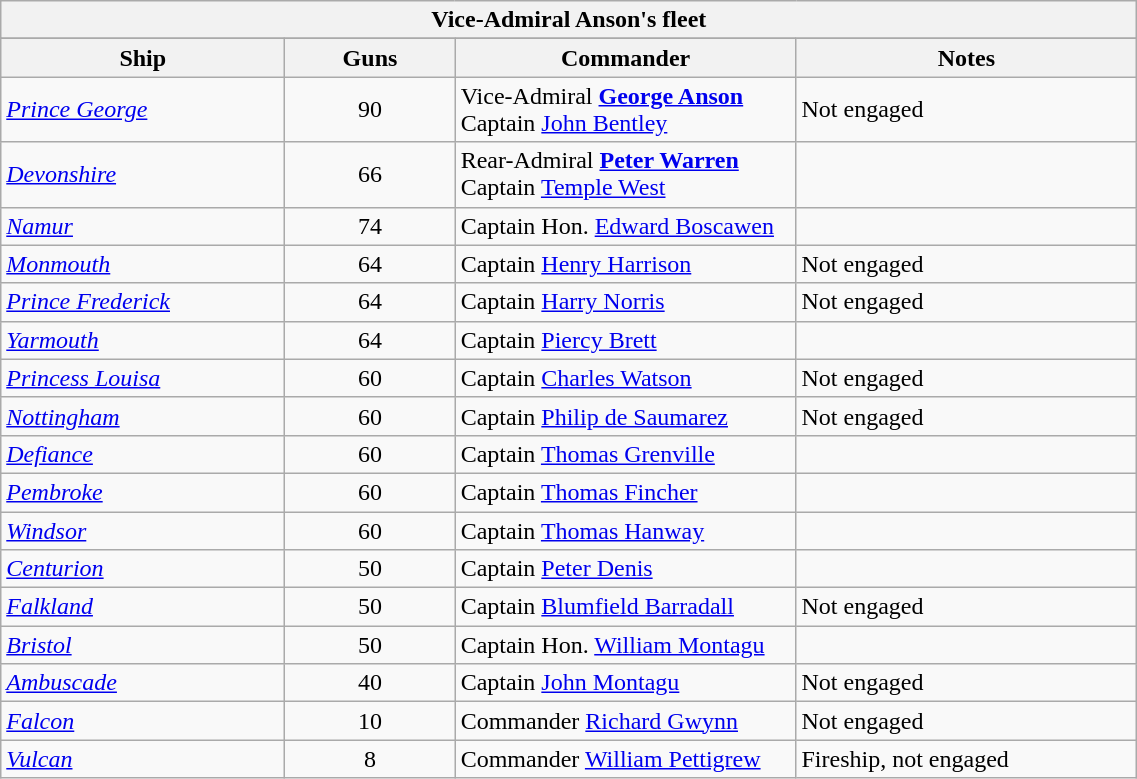<table class="wikitable" width=60%>
<tr valign="top">
<th colspan="8" bgcolor="white">Vice-Admiral Anson's fleet</th>
</tr>
<tr valign="top">
</tr>
<tr>
<th style="width: 25%">Ship</th>
<th style="width: 15%">Guns</th>
<th style="width: 30%">Commander</th>
<th style="width: 30%">Notes</th>
</tr>
<tr>
<td><a href='#'><em>Prince George</em></a></td>
<td align= center>90</td>
<td>Vice-Admiral <strong><a href='#'>George Anson</a></strong><br>Captain <a href='#'>John Bentley</a></td>
<td>Not engaged</td>
</tr>
<tr>
<td><a href='#'><em>Devonshire</em></a></td>
<td align= center>66</td>
<td>Rear-Admiral <strong><a href='#'>Peter Warren</a></strong><br>Captain <a href='#'>Temple West</a></td>
<td></td>
</tr>
<tr>
<td><a href='#'><em>Namur</em></a></td>
<td align= center>74</td>
<td>Captain Hon. <a href='#'>Edward Boscawen</a></td>
<td></td>
</tr>
<tr>
<td><a href='#'><em>Monmouth</em></a></td>
<td align= center>64</td>
<td>Captain <a href='#'>Henry Harrison</a></td>
<td>Not engaged</td>
</tr>
<tr>
<td><a href='#'><em>Prince Frederick</em></a></td>
<td align= center>64</td>
<td>Captain <a href='#'>Harry Norris</a></td>
<td>Not engaged</td>
</tr>
<tr>
<td><a href='#'><em>Yarmouth</em></a></td>
<td align= center>64</td>
<td>Captain <a href='#'>Piercy Brett</a></td>
<td></td>
</tr>
<tr>
<td><a href='#'><em>Princess Louisa</em></a></td>
<td align= center>60</td>
<td>Captain <a href='#'>Charles Watson</a></td>
<td>Not engaged</td>
</tr>
<tr>
<td><a href='#'><em>Nottingham</em></a></td>
<td align= center>60</td>
<td>Captain <a href='#'>Philip de Saumarez</a></td>
<td>Not engaged</td>
</tr>
<tr>
<td><a href='#'><em>Defiance</em></a></td>
<td align= center>60</td>
<td>Captain <a href='#'>Thomas Grenville</a></td>
<td></td>
</tr>
<tr>
<td><a href='#'><em>Pembroke</em></a></td>
<td align= center>60</td>
<td>Captain <a href='#'>Thomas Fincher</a></td>
<td></td>
</tr>
<tr>
<td><a href='#'><em>Windsor</em></a></td>
<td align= center>60</td>
<td>Captain <a href='#'>Thomas Hanway</a></td>
<td></td>
</tr>
<tr>
<td><a href='#'><em>Centurion</em></a></td>
<td align= center>50</td>
<td>Captain <a href='#'>Peter Denis</a></td>
<td></td>
</tr>
<tr>
<td><a href='#'><em>Falkland</em></a></td>
<td align= center>50</td>
<td>Captain <a href='#'>Blumfield Barradall</a></td>
<td>Not engaged</td>
</tr>
<tr>
<td><a href='#'><em>Bristol</em></a></td>
<td align= center>50</td>
<td>Captain Hon. <a href='#'>William Montagu</a></td>
<td></td>
</tr>
<tr>
<td><a href='#'><em>Ambuscade</em></a></td>
<td align= center>40</td>
<td>Captain <a href='#'>John Montagu</a></td>
<td>Not engaged</td>
</tr>
<tr>
<td><a href='#'><em>Falcon</em></a></td>
<td align= center>10</td>
<td>Commander <a href='#'>Richard Gwynn</a></td>
<td>Not engaged</td>
</tr>
<tr>
<td><a href='#'><em>Vulcan</em></a></td>
<td align= center>8</td>
<td>Commander <a href='#'>William Pettigrew</a></td>
<td>Fireship, not engaged</td>
</tr>
</table>
